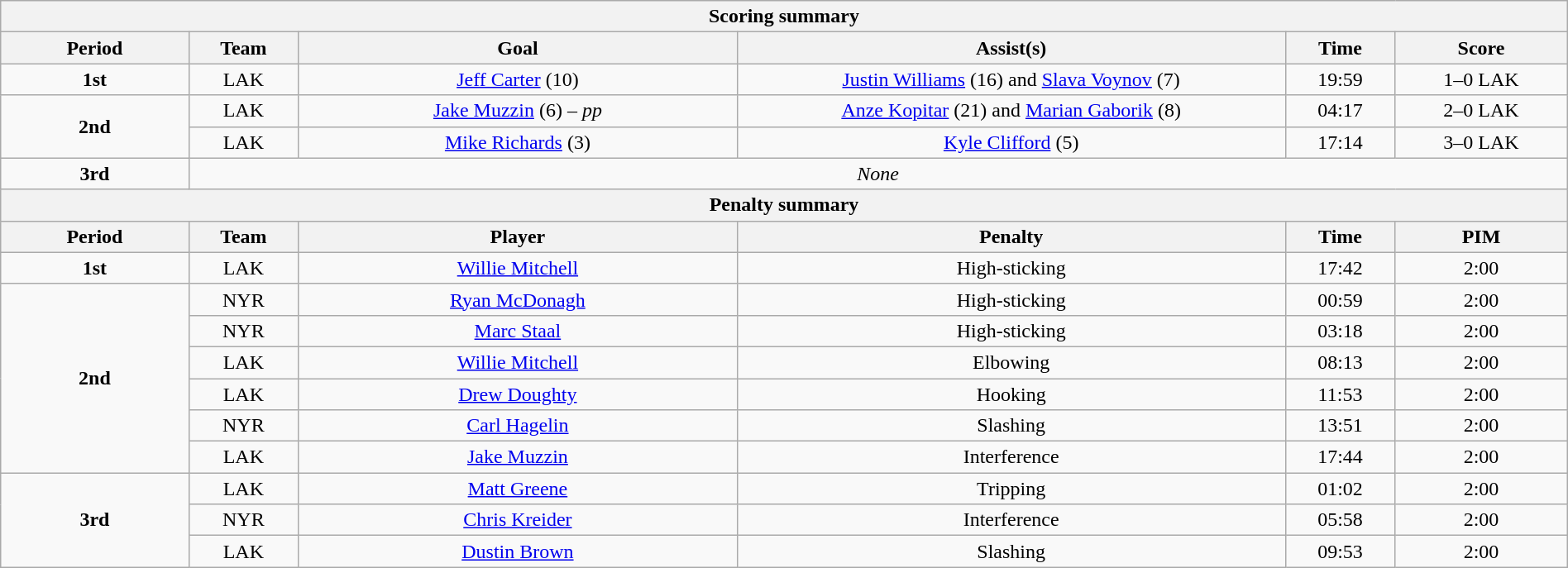<table style="width:100%;" class="wikitable">
<tr>
<th colspan=6>Scoring summary</th>
</tr>
<tr>
<th style="width:12%;">Period</th>
<th style="width:7%;">Team</th>
<th style="width:28%;">Goal</th>
<th style="width:35%;">Assist(s)</th>
<th style="width:7%;">Time</th>
<th style="width:11%;">Score</th>
</tr>
<tr>
<td style="text-align:center;"><strong>1st</strong></td>
<td align=center>LAK</td>
<td align=center><a href='#'>Jeff Carter</a> (10)</td>
<td align=center><a href='#'>Justin Williams</a> (16) and <a href='#'>Slava Voynov</a> (7)</td>
<td align=center>19:59</td>
<td align=center>1–0 LAK</td>
</tr>
<tr>
<td style="text-align:center;" rowspan="2"><strong>2nd</strong></td>
<td align=center>LAK</td>
<td align=center><a href='#'>Jake Muzzin</a> (6) – <em>pp</em></td>
<td align=center><a href='#'>Anze Kopitar</a> (21) and <a href='#'>Marian Gaborik</a> (8)</td>
<td align=center>04:17</td>
<td align=center>2–0 LAK</td>
</tr>
<tr>
<td align=center>LAK</td>
<td align=center><a href='#'>Mike Richards</a> (3)</td>
<td align=center><a href='#'>Kyle Clifford</a> (5)</td>
<td align=center>17:14</td>
<td align=center>3–0 LAK</td>
</tr>
<tr style="text-align:center;">
<td><strong>3rd</strong></td>
<td colspan="5"><em>None</em></td>
</tr>
<tr>
<th colspan=6>Penalty summary</th>
</tr>
<tr>
<th style="width:12%;">Period</th>
<th style="width:7%;">Team</th>
<th style="width:28%;">Player</th>
<th style="width:35%;">Penalty</th>
<th style="width:7%;">Time</th>
<th style="width:11%;">PIM</th>
</tr>
<tr>
<td style="text-align:center;"><strong>1st</strong></td>
<td align=center>LAK</td>
<td align=center><a href='#'>Willie Mitchell</a></td>
<td align=center>High-sticking</td>
<td align=center>17:42</td>
<td align=center>2:00</td>
</tr>
<tr>
<td style="text-align:center;" rowspan="6"><strong>2nd</strong></td>
<td align=center>NYR</td>
<td align=center><a href='#'>Ryan McDonagh</a></td>
<td align=center>High-sticking</td>
<td align=center>00:59</td>
<td align=center>2:00</td>
</tr>
<tr>
<td align=center>NYR</td>
<td align=center><a href='#'>Marc Staal</a></td>
<td align=center>High-sticking</td>
<td align=center>03:18</td>
<td align=center>2:00</td>
</tr>
<tr>
<td align=center>LAK</td>
<td align=center><a href='#'>Willie Mitchell</a></td>
<td align=center>Elbowing</td>
<td align=center>08:13</td>
<td align=center>2:00</td>
</tr>
<tr>
<td align=center>LAK</td>
<td align=center><a href='#'>Drew Doughty</a></td>
<td align=center>Hooking</td>
<td align=center>11:53</td>
<td align=center>2:00</td>
</tr>
<tr>
<td align=center>NYR</td>
<td align=center><a href='#'>Carl Hagelin</a></td>
<td align=center>Slashing</td>
<td align=center>13:51</td>
<td align=center>2:00</td>
</tr>
<tr>
<td align=center>LAK</td>
<td align=center><a href='#'>Jake Muzzin</a></td>
<td align=center>Interference</td>
<td align=center>17:44</td>
<td align=center>2:00</td>
</tr>
<tr>
<td style="text-align:center;" rowspan="3"><strong>3rd</strong></td>
<td align=center>LAK</td>
<td align=center><a href='#'>Matt Greene</a></td>
<td align=center>Tripping</td>
<td align=center>01:02</td>
<td align=center>2:00</td>
</tr>
<tr>
<td align=center>NYR</td>
<td align=center><a href='#'>Chris Kreider</a></td>
<td align=center>Interference</td>
<td align=center>05:58</td>
<td align=center>2:00</td>
</tr>
<tr>
<td align=center>LAK</td>
<td align=center><a href='#'>Dustin Brown</a></td>
<td align=center>Slashing</td>
<td align=center>09:53</td>
<td align=center>2:00</td>
</tr>
</table>
